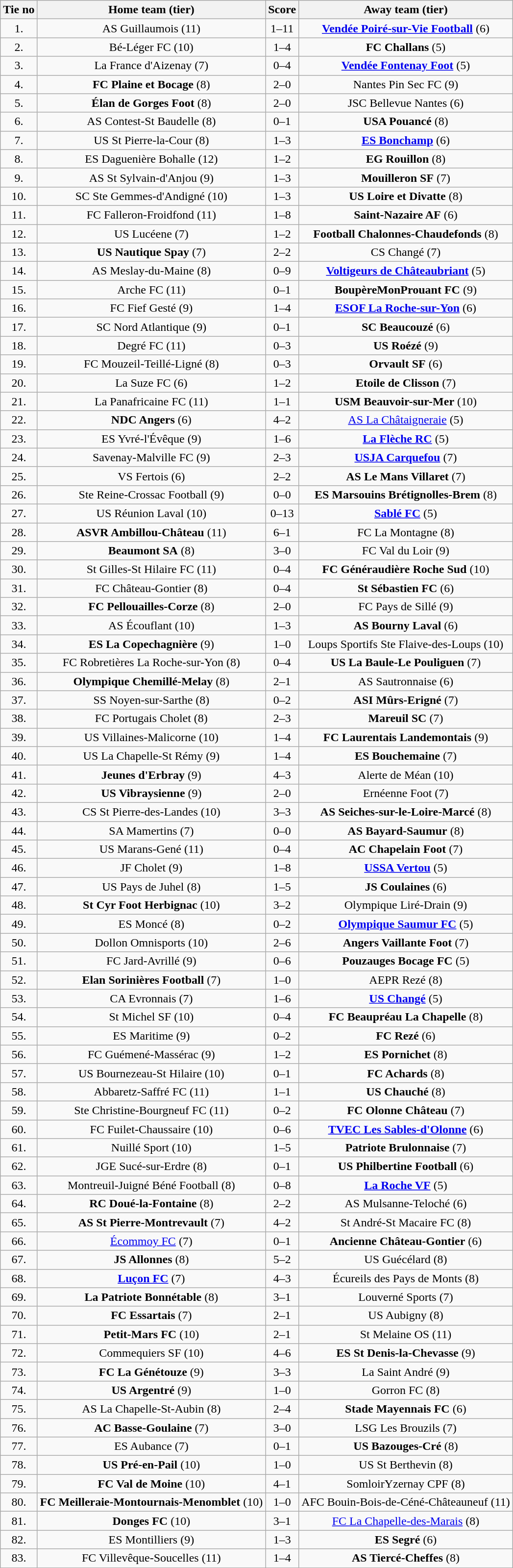<table class="wikitable" style="text-align: center">
<tr>
<th>Tie no</th>
<th>Home team (tier)</th>
<th>Score</th>
<th>Away team (tier)</th>
</tr>
<tr>
<td>1.</td>
<td>AS Guillaumois (11)</td>
<td>1–11</td>
<td><strong><a href='#'>Vendée Poiré-sur-Vie Football</a></strong> (6)</td>
</tr>
<tr>
<td>2.</td>
<td>Bé-Léger FC (10)</td>
<td>1–4</td>
<td><strong>FC Challans</strong> (5)</td>
</tr>
<tr>
<td>3.</td>
<td>La France d'Aizenay (7)</td>
<td>0–4</td>
<td><strong><a href='#'>Vendée Fontenay Foot</a></strong> (5)</td>
</tr>
<tr>
<td>4.</td>
<td><strong>FC Plaine et Bocage</strong> (8)</td>
<td>2–0</td>
<td>Nantes Pin Sec FC (9)</td>
</tr>
<tr>
<td>5.</td>
<td><strong>Élan de Gorges Foot</strong> (8)</td>
<td>2–0</td>
<td>JSC Bellevue Nantes (6)</td>
</tr>
<tr>
<td>6.</td>
<td>AS Contest-St Baudelle (8)</td>
<td>0–1</td>
<td><strong>USA Pouancé</strong> (8)</td>
</tr>
<tr>
<td>7.</td>
<td>US St Pierre-la-Cour (8)</td>
<td>1–3</td>
<td><strong><a href='#'>ES Bonchamp</a></strong> (6)</td>
</tr>
<tr>
<td>8.</td>
<td>ES Daguenière Bohalle (12)</td>
<td>1–2</td>
<td><strong>EG Rouillon</strong> (8)</td>
</tr>
<tr>
<td>9.</td>
<td>AS St Sylvain-d'Anjou (9)</td>
<td>1–3</td>
<td><strong>Mouilleron SF</strong> (7)</td>
</tr>
<tr>
<td>10.</td>
<td>SC Ste Gemmes-d'Andigné (10)</td>
<td>1–3</td>
<td><strong>US Loire et Divatte</strong> (8)</td>
</tr>
<tr>
<td>11.</td>
<td>FC Falleron-Froidfond (11)</td>
<td>1–8</td>
<td><strong>Saint-Nazaire AF</strong> (6)</td>
</tr>
<tr>
<td>12.</td>
<td>US Lucéene (7)</td>
<td>1–2</td>
<td><strong>Football Chalonnes-Chaudefonds</strong> (8)</td>
</tr>
<tr>
<td>13.</td>
<td><strong>US Nautique Spay</strong> (7)</td>
<td>2–2 </td>
<td>CS Changé (7)</td>
</tr>
<tr>
<td>14.</td>
<td>AS Meslay-du-Maine (8)</td>
<td>0–9</td>
<td><strong><a href='#'>Voltigeurs de Châteaubriant</a></strong> (5)</td>
</tr>
<tr>
<td>15.</td>
<td>Arche FC (11)</td>
<td>0–1</td>
<td><strong>BoupèreMonProuant FC</strong> (9)</td>
</tr>
<tr>
<td>16.</td>
<td>FC Fief Gesté (9)</td>
<td>1–4</td>
<td><strong><a href='#'>ESOF La Roche-sur-Yon</a></strong> (6)</td>
</tr>
<tr>
<td>17.</td>
<td>SC Nord Atlantique (9)</td>
<td>0–1</td>
<td><strong>SC Beaucouzé</strong> (6)</td>
</tr>
<tr>
<td>18.</td>
<td>Degré FC (11)</td>
<td>0–3</td>
<td><strong>US Roézé</strong> (9)</td>
</tr>
<tr>
<td>19.</td>
<td>FC Mouzeil-Teillé-Ligné (8)</td>
<td>0–3</td>
<td><strong>Orvault SF</strong> (6)</td>
</tr>
<tr>
<td>20.</td>
<td>La Suze FC (6)</td>
<td>1–2</td>
<td><strong>Etoile de Clisson</strong> (7)</td>
</tr>
<tr>
<td>21.</td>
<td>La Panafricaine FC (11)</td>
<td>1–1 </td>
<td><strong>USM Beauvoir-sur-Mer</strong> (10)</td>
</tr>
<tr>
<td>22.</td>
<td><strong>NDC Angers</strong> (6)</td>
<td>4–2</td>
<td><a href='#'>AS La Châtaigneraie</a> (5)</td>
</tr>
<tr>
<td>23.</td>
<td>ES Yvré-l'Évêque (9)</td>
<td>1–6</td>
<td><strong><a href='#'>La Flèche RC</a></strong> (5)</td>
</tr>
<tr>
<td>24.</td>
<td>Savenay-Malville FC (9)</td>
<td>2–3</td>
<td><strong><a href='#'>USJA Carquefou</a></strong> (7)</td>
</tr>
<tr>
<td>25.</td>
<td>VS Fertois (6)</td>
<td>2–2 </td>
<td><strong>AS Le Mans Villaret</strong> (7)</td>
</tr>
<tr>
<td>26.</td>
<td>Ste Reine-Crossac Football (9)</td>
<td>0–0 </td>
<td><strong>ES Marsouins Brétignolles-Brem</strong> (8)</td>
</tr>
<tr>
<td>27.</td>
<td>US Réunion Laval (10)</td>
<td>0–13</td>
<td><strong><a href='#'>Sablé FC</a></strong> (5)</td>
</tr>
<tr>
<td>28.</td>
<td><strong>ASVR Ambillou-Château</strong> (11)</td>
<td>6–1</td>
<td>FC La Montagne (8)</td>
</tr>
<tr>
<td>29.</td>
<td><strong>Beaumont SA</strong> (8)</td>
<td>3–0</td>
<td>FC Val du Loir (9)</td>
</tr>
<tr>
<td>30.</td>
<td>St Gilles-St Hilaire FC (11)</td>
<td>0–4</td>
<td><strong>FC Généraudière Roche Sud</strong> (10)</td>
</tr>
<tr>
<td>31.</td>
<td>FC Château-Gontier (8)</td>
<td>0–4</td>
<td><strong>St Sébastien FC</strong> (6)</td>
</tr>
<tr>
<td>32.</td>
<td><strong>FC Pellouailles-Corze</strong> (8)</td>
<td>2–0</td>
<td>FC Pays de Sillé (9)</td>
</tr>
<tr>
<td>33.</td>
<td>AS Écouflant (10)</td>
<td>1–3</td>
<td><strong>AS Bourny Laval</strong> (6)</td>
</tr>
<tr>
<td>34.</td>
<td><strong>ES La Copechagnière</strong> (9)</td>
<td>1–0 </td>
<td>Loups Sportifs Ste Flaive-des-Loups (10)</td>
</tr>
<tr>
<td>35.</td>
<td>FC Robretières La Roche-sur-Yon (8)</td>
<td>0–4</td>
<td><strong>US La Baule-Le Pouliguen</strong> (7)</td>
</tr>
<tr>
<td>36.</td>
<td><strong>Olympique Chemillé-Melay</strong> (8)</td>
<td>2–1</td>
<td>AS Sautronnaise (6)</td>
</tr>
<tr>
<td>37.</td>
<td>SS Noyen-sur-Sarthe (8)</td>
<td>0–2</td>
<td><strong>ASI Mûrs-Erigné</strong> (7)</td>
</tr>
<tr>
<td>38.</td>
<td>FC Portugais Cholet (8)</td>
<td>2–3</td>
<td><strong>Mareuil SC</strong> (7)</td>
</tr>
<tr>
<td>39.</td>
<td>US Villaines-Malicorne (10)</td>
<td>1–4</td>
<td><strong>FC Laurentais Landemontais</strong> (9)</td>
</tr>
<tr>
<td>40.</td>
<td>US La Chapelle-St Rémy (9)</td>
<td>1–4</td>
<td><strong>ES Bouchemaine</strong> (7)</td>
</tr>
<tr>
<td>41.</td>
<td><strong>Jeunes d'Erbray</strong> (9)</td>
<td>4–3</td>
<td>Alerte de Méan (10)</td>
</tr>
<tr>
<td>42.</td>
<td><strong>US Vibraysienne</strong> (9)</td>
<td>2–0</td>
<td>Ernéenne Foot (7)</td>
</tr>
<tr>
<td>43.</td>
<td>CS St Pierre-des-Landes (10)</td>
<td>3–3 </td>
<td><strong>AS Seiches-sur-le-Loire-Marcé</strong> (8)</td>
</tr>
<tr>
<td>44.</td>
<td>SA Mamertins (7)</td>
<td>0–0 </td>
<td><strong>AS Bayard-Saumur</strong> (8)</td>
</tr>
<tr>
<td>45.</td>
<td>US Marans-Gené (11)</td>
<td>0–4</td>
<td><strong>AC Chapelain Foot</strong> (7)</td>
</tr>
<tr>
<td>46.</td>
<td>JF Cholet (9)</td>
<td>1–8</td>
<td><strong><a href='#'>USSA Vertou</a></strong> (5)</td>
</tr>
<tr>
<td>47.</td>
<td>US Pays de Juhel (8)</td>
<td>1–5</td>
<td><strong>JS Coulaines</strong> (6)</td>
</tr>
<tr>
<td>48.</td>
<td><strong>St Cyr Foot Herbignac</strong> (10)</td>
<td>3–2</td>
<td>Olympique Liré-Drain (9)</td>
</tr>
<tr>
<td>49.</td>
<td>ES Moncé (8)</td>
<td>0–2</td>
<td><strong><a href='#'>Olympique Saumur FC</a></strong> (5)</td>
</tr>
<tr>
<td>50.</td>
<td>Dollon Omnisports (10)</td>
<td>2–6 </td>
<td><strong>Angers Vaillante Foot</strong> (7)</td>
</tr>
<tr>
<td>51.</td>
<td>FC Jard-Avrillé (9)</td>
<td>0–6</td>
<td><strong>Pouzauges Bocage FC</strong> (5)</td>
</tr>
<tr>
<td>52.</td>
<td><strong>Elan Sorinières Football</strong> (7)</td>
<td>1–0</td>
<td>AEPR Rezé (8)</td>
</tr>
<tr>
<td>53.</td>
<td>CA Evronnais (7)</td>
<td>1–6</td>
<td><strong><a href='#'>US Changé</a></strong> (5)</td>
</tr>
<tr>
<td>54.</td>
<td>St Michel SF (10)</td>
<td>0–4</td>
<td><strong>FC Beaupréau La Chapelle</strong> (8)</td>
</tr>
<tr>
<td>55.</td>
<td>ES Maritime (9)</td>
<td>0–2</td>
<td><strong>FC Rezé</strong> (6)</td>
</tr>
<tr>
<td>56.</td>
<td>FC Guémené-Massérac (9)</td>
<td>1–2</td>
<td><strong>ES Pornichet</strong> (8)</td>
</tr>
<tr>
<td>57.</td>
<td>US Bournezeau-St Hilaire (10)</td>
<td>0–1</td>
<td><strong>FC Achards</strong> (8)</td>
</tr>
<tr>
<td>58.</td>
<td>Abbaretz-Saffré FC (11)</td>
<td>1–1 </td>
<td><strong>US Chauché</strong> (8)</td>
</tr>
<tr>
<td>59.</td>
<td>Ste Christine-Bourgneuf FC (11)</td>
<td>0–2</td>
<td><strong>FC Olonne Château</strong> (7)</td>
</tr>
<tr>
<td>60.</td>
<td>FC Fuilet-Chaussaire (10)</td>
<td>0–6</td>
<td><strong><a href='#'>TVEC Les Sables-d'Olonne</a></strong> (6)</td>
</tr>
<tr>
<td>61.</td>
<td>Nuillé Sport (10)</td>
<td>1–5</td>
<td><strong>Patriote Brulonnaise</strong> (7)</td>
</tr>
<tr>
<td>62.</td>
<td>JGE Sucé-sur-Erdre (8)</td>
<td>0–1</td>
<td><strong>US Philbertine Football</strong> (6)</td>
</tr>
<tr>
<td>63.</td>
<td>Montreuil-Juigné Béné Football (8)</td>
<td>0–8</td>
<td><strong><a href='#'>La Roche VF</a></strong> (5)</td>
</tr>
<tr>
<td>64.</td>
<td><strong>RC Doué-la-Fontaine</strong> (8)</td>
<td>2–2 </td>
<td>AS Mulsanne-Teloché (6)</td>
</tr>
<tr>
<td>65.</td>
<td><strong>AS St Pierre-Montrevault</strong> (7)</td>
<td>4–2</td>
<td>St André-St Macaire FC (8)</td>
</tr>
<tr>
<td>66.</td>
<td><a href='#'>Écommoy FC</a> (7)</td>
<td>0–1</td>
<td><strong>Ancienne Château-Gontier</strong> (6)</td>
</tr>
<tr>
<td>67.</td>
<td><strong>JS Allonnes</strong> (8)</td>
<td>5–2</td>
<td>US Guécélard (8)</td>
</tr>
<tr>
<td>68.</td>
<td><strong><a href='#'>Luçon FC</a></strong> (7)</td>
<td>4–3</td>
<td>Écureils des Pays de Monts (8)</td>
</tr>
<tr>
<td>69.</td>
<td><strong>La Patriote Bonnétable</strong> (8)</td>
<td>3–1</td>
<td>Louverné Sports (7)</td>
</tr>
<tr>
<td>70.</td>
<td><strong>FC Essartais</strong> (7)</td>
<td>2–1</td>
<td>US Aubigny (8)</td>
</tr>
<tr>
<td>71.</td>
<td><strong>Petit-Mars FC</strong> (10)</td>
<td>2–1</td>
<td>St Melaine OS (11)</td>
</tr>
<tr>
<td>72.</td>
<td>Commequiers SF (10)</td>
<td>4–6 </td>
<td><strong>ES St Denis-la-Chevasse</strong> (9)</td>
</tr>
<tr>
<td>73.</td>
<td><strong>FC La Génétouze</strong> (9)</td>
<td>3–3 </td>
<td>La Saint André (9)</td>
</tr>
<tr>
<td>74.</td>
<td><strong>US Argentré</strong> (9)</td>
<td>1–0</td>
<td>Gorron FC (8)</td>
</tr>
<tr>
<td>75.</td>
<td>AS La Chapelle-St-Aubin (8)</td>
<td>2–4 </td>
<td><strong>Stade Mayennais FC</strong> (6)</td>
</tr>
<tr>
<td>76.</td>
<td><strong>AC Basse-Goulaine</strong> (7)</td>
<td>3–0</td>
<td>LSG Les Brouzils (7)</td>
</tr>
<tr>
<td>77.</td>
<td>ES Aubance (7)</td>
<td>0–1</td>
<td><strong>US Bazouges-Cré</strong> (8)</td>
</tr>
<tr>
<td>78.</td>
<td><strong>US Pré-en-Pail</strong> (10)</td>
<td>1–0</td>
<td>US St Berthevin (8)</td>
</tr>
<tr>
<td>79.</td>
<td><strong>FC Val de Moine</strong> (10)</td>
<td>4–1</td>
<td>SomloirYzernay CPF (8)</td>
</tr>
<tr>
<td>80.</td>
<td><strong>FC Meilleraie-Montournais-Menomblet</strong> (10)</td>
<td>1–0</td>
<td>AFC Bouin-Bois-de-Céné-Châteauneuf (11)</td>
</tr>
<tr>
<td>81.</td>
<td><strong>Donges FC</strong> (10)</td>
<td>3–1</td>
<td><a href='#'>FC La Chapelle-des-Marais</a> (8)</td>
</tr>
<tr>
<td>82.</td>
<td>ES Montilliers (9)</td>
<td>1–3</td>
<td><strong>ES Segré</strong> (6)</td>
</tr>
<tr>
<td>83.</td>
<td>FC Villevêque-Soucelles (11)</td>
<td>1–4</td>
<td><strong>AS Tiercé-Cheffes</strong> (8)</td>
</tr>
</table>
